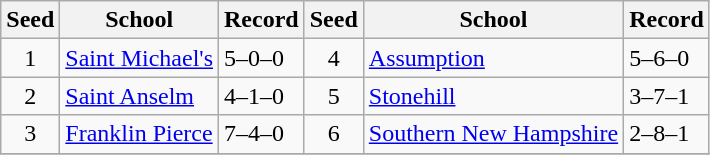<table class="wikitable">
<tr>
<th>Seed</th>
<th>School</th>
<th>Record</th>
<th>Seed</th>
<th>School</th>
<th>Record</th>
</tr>
<tr>
<td align=center>1</td>
<td><a href='#'>Saint Michael's</a></td>
<td>5–0–0</td>
<td align=center>4</td>
<td><a href='#'>Assumption</a></td>
<td>5–6–0</td>
</tr>
<tr>
<td align=center>2</td>
<td><a href='#'>Saint Anselm</a></td>
<td>4–1–0</td>
<td align=center>5</td>
<td><a href='#'>Stonehill</a></td>
<td>3–7–1</td>
</tr>
<tr>
<td align=center>3</td>
<td><a href='#'>Franklin Pierce</a></td>
<td>7–4–0</td>
<td align=center>6</td>
<td><a href='#'>Southern New Hampshire</a></td>
<td>2–8–1</td>
</tr>
<tr>
</tr>
</table>
